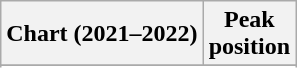<table class="wikitable sortable plainrowheaders" style="text-align:center">
<tr>
<th>Chart (2021–2022)</th>
<th>Peak<br>position</th>
</tr>
<tr>
</tr>
<tr>
</tr>
</table>
